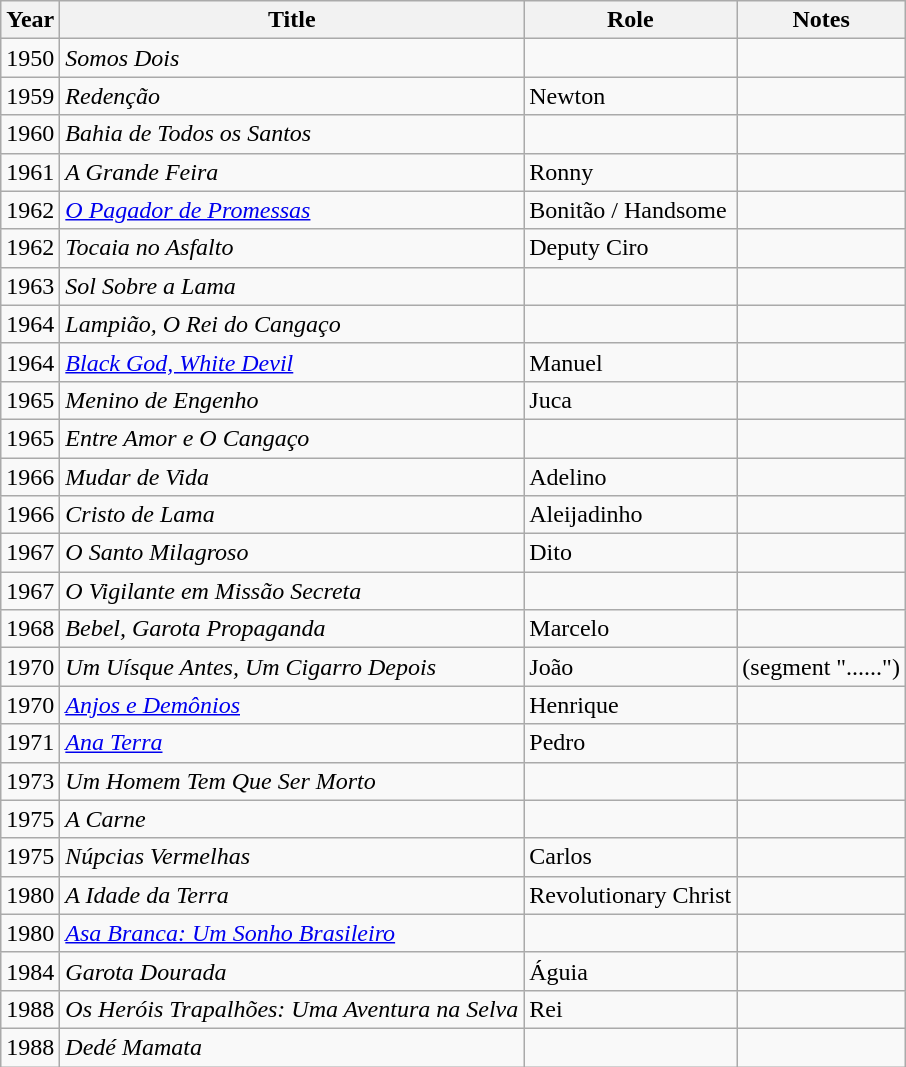<table class="wikitable">
<tr>
<th>Year</th>
<th>Title</th>
<th>Role</th>
<th>Notes</th>
</tr>
<tr>
<td>1950</td>
<td><em>Somos Dois</em></td>
<td></td>
<td></td>
</tr>
<tr>
<td>1959</td>
<td><em>Redenção</em></td>
<td>Newton</td>
<td></td>
</tr>
<tr>
<td>1960</td>
<td><em>Bahia de Todos os Santos</em></td>
<td></td>
<td></td>
</tr>
<tr>
<td>1961</td>
<td><em>A Grande Feira</em></td>
<td>Ronny</td>
<td></td>
</tr>
<tr>
<td>1962</td>
<td><em><a href='#'>O Pagador de Promessas</a></em></td>
<td>Bonitão / Handsome</td>
<td></td>
</tr>
<tr>
<td>1962</td>
<td><em>Tocaia no Asfalto</em></td>
<td>Deputy Ciro</td>
<td></td>
</tr>
<tr>
<td>1963</td>
<td><em>Sol Sobre a Lama</em></td>
<td></td>
<td></td>
</tr>
<tr>
<td>1964</td>
<td><em>Lampião, O Rei do Cangaço</em></td>
<td></td>
<td></td>
</tr>
<tr>
<td>1964</td>
<td><em><a href='#'>Black God, White Devil</a></em></td>
<td>Manuel</td>
<td></td>
</tr>
<tr>
<td>1965</td>
<td><em>Menino de Engenho</em></td>
<td>Juca</td>
<td></td>
</tr>
<tr>
<td>1965</td>
<td><em>Entre Amor e O Cangaço</em></td>
<td></td>
<td></td>
</tr>
<tr>
<td>1966</td>
<td><em>Mudar de Vida</em></td>
<td>Adelino</td>
<td></td>
</tr>
<tr>
<td>1966</td>
<td><em>Cristo de Lama</em></td>
<td>Aleijadinho</td>
<td></td>
</tr>
<tr>
<td>1967</td>
<td><em>O Santo Milagroso</em></td>
<td>Dito</td>
<td></td>
</tr>
<tr>
<td>1967</td>
<td><em>O Vigilante em Missão Secreta</em></td>
<td></td>
<td></td>
</tr>
<tr>
<td>1968</td>
<td><em>Bebel, Garota Propaganda</em></td>
<td>Marcelo</td>
<td></td>
</tr>
<tr>
<td>1970</td>
<td><em>Um Uísque Antes, Um Cigarro Depois</em></td>
<td>João</td>
<td>(segment "......")</td>
</tr>
<tr>
<td>1970</td>
<td><em><a href='#'>Anjos e Demônios</a></em></td>
<td>Henrique</td>
<td></td>
</tr>
<tr>
<td>1971</td>
<td><em><a href='#'>Ana Terra</a></em></td>
<td>Pedro</td>
<td></td>
</tr>
<tr>
<td>1973</td>
<td><em>Um Homem Tem Que Ser Morto</em></td>
<td></td>
<td></td>
</tr>
<tr>
<td>1975</td>
<td><em>A Carne</em></td>
<td></td>
<td></td>
</tr>
<tr>
<td>1975</td>
<td><em>Núpcias Vermelhas</em></td>
<td>Carlos</td>
<td></td>
</tr>
<tr>
<td>1980</td>
<td><em>A Idade da Terra</em></td>
<td>Revolutionary Christ</td>
<td></td>
</tr>
<tr>
<td>1980</td>
<td><em><a href='#'>Asa Branca: Um Sonho Brasileiro</a></em></td>
<td></td>
<td></td>
</tr>
<tr>
<td>1984</td>
<td><em>Garota Dourada</em></td>
<td>Águia</td>
<td></td>
</tr>
<tr>
<td>1988</td>
<td><em>Os Heróis Trapalhões: Uma Aventura na Selva</em></td>
<td>Rei</td>
<td></td>
</tr>
<tr>
<td>1988</td>
<td><em>Dedé Mamata</em></td>
<td></td>
<td></td>
</tr>
</table>
